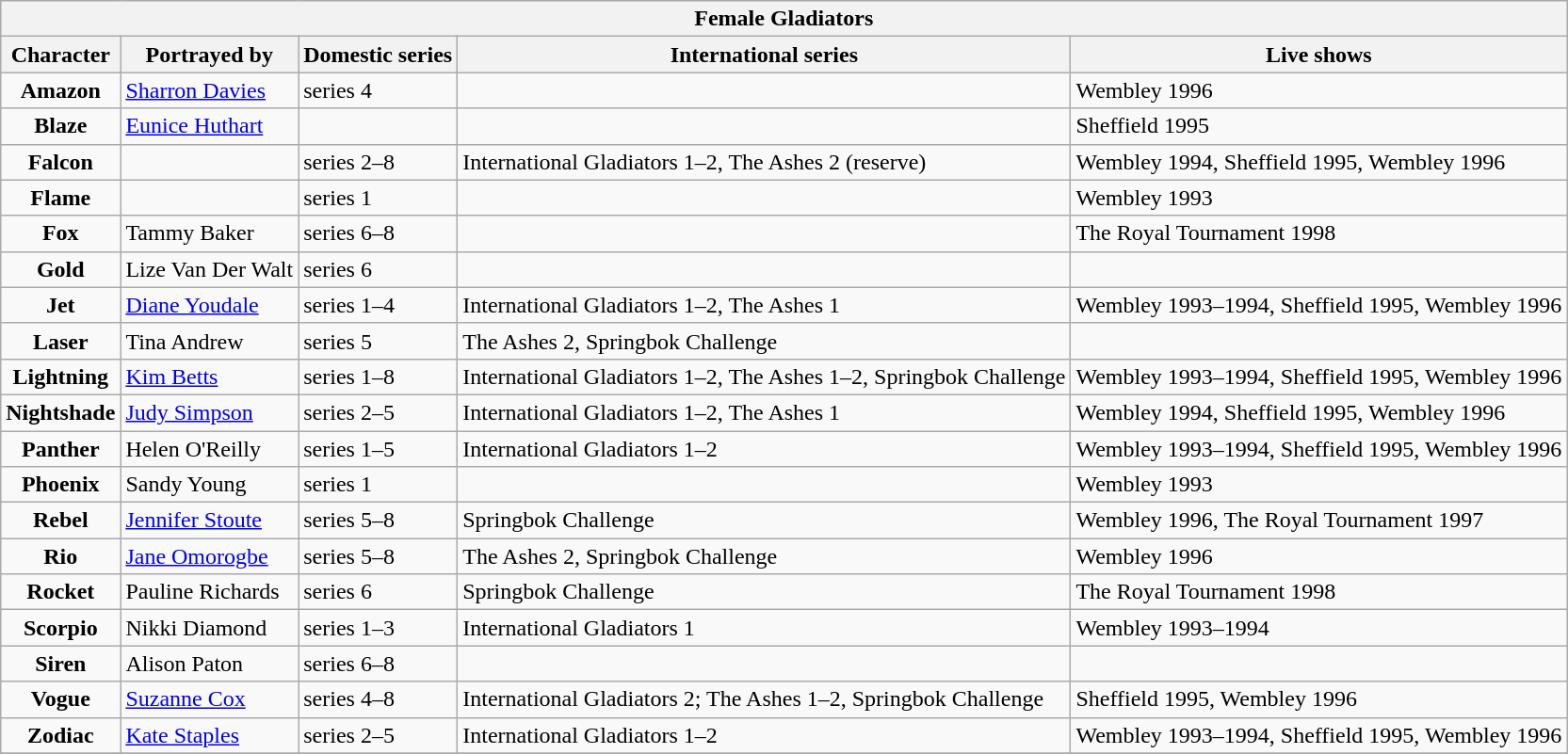<table class="wikitable sortable">
<tr>
<th colspan=5>Female Gladiators</th>
</tr>
<tr>
<th>Character</th>
<th>Portrayed by</th>
<th>Domestic series</th>
<th>International series</th>
<th>Live shows</th>
</tr>
<tr>
<td align=center><strong>Amazon</strong></td>
<td><a href='#'>Sharron Davies</a></td>
<td>series 4</td>
<td></td>
<td>Wembley 1996</td>
</tr>
<tr>
<td align=center><strong>Blaze</strong></td>
<td><a href='#'>Eunice Huthart</a></td>
<td></td>
<td></td>
<td>Sheffield 1995</td>
</tr>
<tr>
<td align=center><strong>Falcon</strong></td>
<td></td>
<td>series 2–8</td>
<td>International Gladiators 1–2, The Ashes 2 (reserve)</td>
<td>Wembley 1994, Sheffield 1995, Wembley 1996</td>
</tr>
<tr>
<td align=center><strong>Flame</strong></td>
<td></td>
<td>series 1</td>
<td></td>
<td>Wembley 1993</td>
</tr>
<tr>
<td align=center><strong>Fox</strong></td>
<td>Tammy Baker</td>
<td>series 6–8</td>
<td></td>
<td>The Royal Tournament 1998</td>
</tr>
<tr>
<td align=center><strong>Gold</strong></td>
<td>Lize Van Der Walt</td>
<td>series 6</td>
<td></td>
<td></td>
</tr>
<tr>
<td align=center><strong>Jet</strong></td>
<td><a href='#'>Diane Youdale</a></td>
<td>series 1–4</td>
<td>International Gladiators 1–2, The Ashes 1</td>
<td>Wembley 1993–1994, Sheffield 1995, Wembley 1996</td>
</tr>
<tr>
<td align=center><strong>Laser</strong></td>
<td>Tina Andrew</td>
<td>series 5</td>
<td>The Ashes 2, Springbok Challenge</td>
<td></td>
</tr>
<tr>
<td align=center><strong>Lightning</strong></td>
<td><a href='#'>Kim Betts</a></td>
<td>series 1–8</td>
<td>International Gladiators 1–2, The Ashes 1–2, Springbok Challenge</td>
<td>Wembley 1993–1994, Sheffield 1995, Wembley 1996</td>
</tr>
<tr>
<td align=center><strong>Nightshade</strong></td>
<td><a href='#'>Judy Simpson</a></td>
<td>series 2–5</td>
<td>International Gladiators 1–2, The Ashes 1</td>
<td>Wembley 1994, Sheffield 1995, Wembley 1996</td>
</tr>
<tr>
<td align=center><strong>Panther</strong></td>
<td>Helen O'Reilly</td>
<td>series 1–5</td>
<td>International Gladiators 1–2</td>
<td>Wembley 1993–1994, Sheffield 1995, Wembley 1996</td>
</tr>
<tr>
<td align=center><strong>Phoenix</strong></td>
<td>Sandy Young</td>
<td>series 1</td>
<td></td>
<td>Wembley 1993</td>
</tr>
<tr>
<td align=center><strong>Rebel</strong></td>
<td><a href='#'>Jennifer Stoute</a></td>
<td>series 5–8</td>
<td>Springbok Challenge</td>
<td>Wembley 1996, The Royal Tournament 1997</td>
</tr>
<tr>
<td align=center><strong>Rio</strong></td>
<td><a href='#'>Jane Omorogbe</a></td>
<td>series 5–8</td>
<td>The Ashes 2, Springbok Challenge</td>
<td>Wembley 1996</td>
</tr>
<tr>
<td align=center><strong>Rocket</strong></td>
<td>Pauline Richards</td>
<td>series 6</td>
<td>Springbok Challenge</td>
<td>The Royal Tournament 1998</td>
</tr>
<tr>
<td align=center><strong>Scorpio</strong></td>
<td>Nikki Diamond</td>
<td>series 1–3</td>
<td>International Gladiators 1</td>
<td>Wembley 1993–1994</td>
</tr>
<tr>
<td align=center><strong>Siren</strong></td>
<td>Alison Paton</td>
<td>series 6–8</td>
<td></td>
<td></td>
</tr>
<tr>
<td align=center><strong>Vogue</strong></td>
<td><a href='#'>Suzanne Cox</a></td>
<td>series 4–8</td>
<td>International Gladiators 2; The Ashes 1–2, Springbok Challenge</td>
<td>Sheffield 1995, Wembley 1996</td>
</tr>
<tr>
<td align=center><strong>Zodiac</strong></td>
<td><a href='#'>Kate Staples</a></td>
<td>series 2–5</td>
<td>International Gladiators 1–2</td>
<td>Wembley 1993–1994, Sheffield 1995, Wembley 1996</td>
</tr>
<tr>
</tr>
</table>
